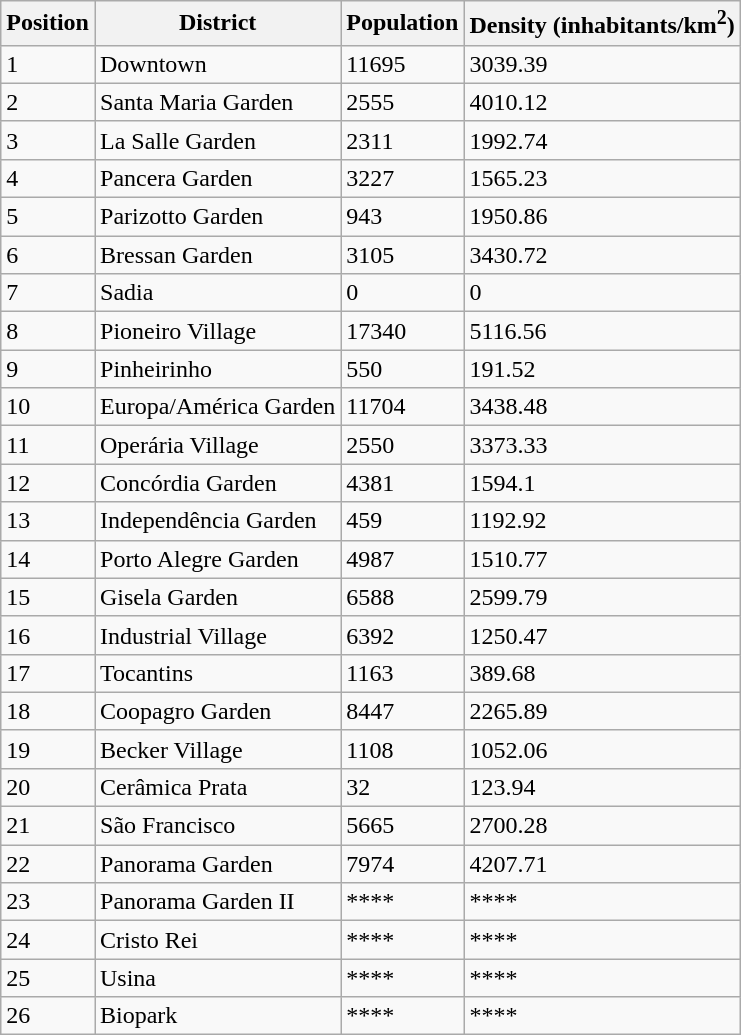<table class="wikitable sortable">
<tr>
<th>Position</th>
<th>District</th>
<th>Population</th>
<th>Density (inhabitants/km<sup>2</sup>)</th>
</tr>
<tr>
<td>1</td>
<td>Downtown</td>
<td>11695</td>
<td>3039.39</td>
</tr>
<tr>
<td>2</td>
<td>Santa Maria Garden</td>
<td>2555</td>
<td>4010.12</td>
</tr>
<tr>
<td>3</td>
<td>La Salle Garden</td>
<td>2311</td>
<td>1992.74</td>
</tr>
<tr>
<td>4</td>
<td>Pancera Garden</td>
<td>3227</td>
<td>1565.23</td>
</tr>
<tr>
<td>5</td>
<td>Parizotto Garden</td>
<td>943</td>
<td>1950.86</td>
</tr>
<tr>
<td>6</td>
<td>Bressan Garden</td>
<td>3105</td>
<td>3430.72</td>
</tr>
<tr>
<td>7</td>
<td>Sadia</td>
<td>0</td>
<td>0</td>
</tr>
<tr>
<td>8</td>
<td>Pioneiro Village</td>
<td>17340</td>
<td>5116.56</td>
</tr>
<tr>
<td>9</td>
<td>Pinheirinho</td>
<td>550</td>
<td>191.52</td>
</tr>
<tr>
<td>10</td>
<td>Europa/América Garden</td>
<td>11704</td>
<td>3438.48</td>
</tr>
<tr>
<td>11</td>
<td>Operária Village</td>
<td>2550</td>
<td>3373.33</td>
</tr>
<tr>
<td>12</td>
<td>Concórdia Garden</td>
<td>4381</td>
<td>1594.1</td>
</tr>
<tr>
<td>13</td>
<td>Independência Garden</td>
<td>459</td>
<td>1192.92</td>
</tr>
<tr>
<td>14</td>
<td>Porto Alegre Garden</td>
<td>4987</td>
<td>1510.77</td>
</tr>
<tr>
<td>15</td>
<td>Gisela Garden</td>
<td>6588</td>
<td>2599.79</td>
</tr>
<tr>
<td>16</td>
<td>Industrial Village</td>
<td>6392</td>
<td>1250.47</td>
</tr>
<tr>
<td>17</td>
<td>Tocantins</td>
<td>1163</td>
<td>389.68</td>
</tr>
<tr>
<td>18</td>
<td>Coopagro Garden</td>
<td>8447</td>
<td>2265.89</td>
</tr>
<tr>
<td>19</td>
<td>Becker Village</td>
<td>1108</td>
<td>1052.06</td>
</tr>
<tr>
<td>20</td>
<td>Cerâmica Prata</td>
<td>32</td>
<td>123.94</td>
</tr>
<tr>
<td>21</td>
<td>São Francisco</td>
<td>5665</td>
<td>2700.28</td>
</tr>
<tr>
<td>22</td>
<td>Panorama Garden</td>
<td>7974</td>
<td>4207.71</td>
</tr>
<tr>
<td>23</td>
<td>Panorama Garden II</td>
<td>****</td>
<td>****</td>
</tr>
<tr>
<td>24</td>
<td>Cristo Rei</td>
<td>****</td>
<td>****</td>
</tr>
<tr>
<td>25</td>
<td>Usina</td>
<td>****</td>
<td>****</td>
</tr>
<tr>
<td>26</td>
<td>Biopark</td>
<td>****</td>
<td>****</td>
</tr>
</table>
